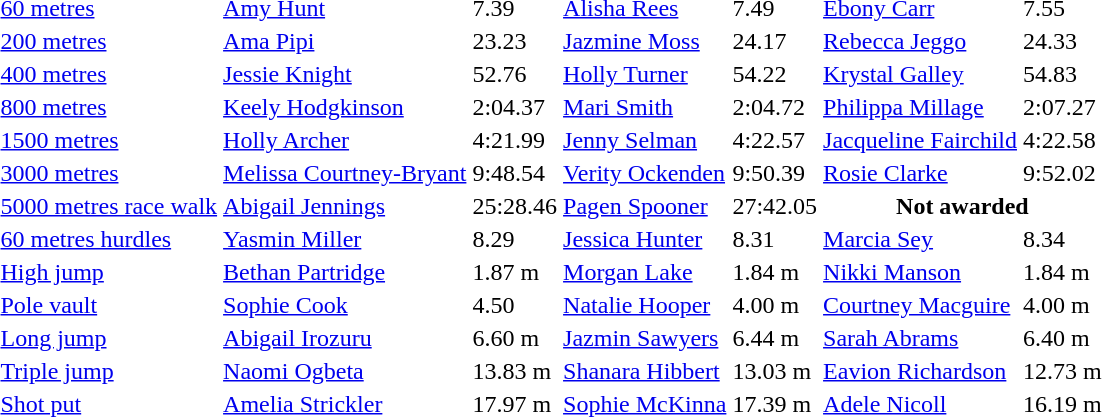<table>
<tr>
<td><a href='#'>60 metres</a></td>
<td><a href='#'>Amy Hunt</a></td>
<td>7.39</td>
<td><a href='#'>Alisha Rees</a></td>
<td>7.49</td>
<td><a href='#'>Ebony Carr</a></td>
<td>7.55</td>
</tr>
<tr>
<td><a href='#'>200 metres</a></td>
<td><a href='#'>Ama Pipi</a></td>
<td>23.23</td>
<td><a href='#'>Jazmine Moss</a></td>
<td>24.17</td>
<td><a href='#'>Rebecca Jeggo</a></td>
<td>24.33</td>
</tr>
<tr>
<td><a href='#'>400 metres</a></td>
<td><a href='#'>Jessie Knight</a></td>
<td>52.76</td>
<td><a href='#'>Holly Turner</a></td>
<td>54.22</td>
<td><a href='#'>Krystal Galley</a></td>
<td>54.83</td>
</tr>
<tr>
<td><a href='#'>800 metres</a></td>
<td><a href='#'>Keely Hodgkinson</a></td>
<td>2:04.37</td>
<td><a href='#'>Mari Smith</a></td>
<td>2:04.72</td>
<td><a href='#'>Philippa Millage</a></td>
<td>2:07.27</td>
</tr>
<tr>
<td><a href='#'>1500 metres</a></td>
<td><a href='#'>Holly Archer</a></td>
<td>4:21.99</td>
<td><a href='#'>Jenny Selman</a></td>
<td>4:22.57</td>
<td><a href='#'>Jacqueline Fairchild </a></td>
<td>4:22.58</td>
</tr>
<tr>
<td><a href='#'>3000 metres</a></td>
<td><a href='#'>Melissa Courtney-Bryant</a></td>
<td>9:48.54</td>
<td><a href='#'>Verity Ockenden</a></td>
<td>9:50.39</td>
<td><a href='#'>Rosie Clarke</a></td>
<td>9:52.02</td>
</tr>
<tr>
<td><a href='#'>5000 metres race walk</a></td>
<td><a href='#'>Abigail Jennings</a></td>
<td>25:28.46</td>
<td><a href='#'>Pagen Spooner</a></td>
<td>27:42.05</td>
<th colspan=2>Not awarded</th>
</tr>
<tr>
<td><a href='#'>60 metres hurdles</a></td>
<td><a href='#'>Yasmin Miller</a></td>
<td>8.29</td>
<td><a href='#'>Jessica Hunter</a></td>
<td>8.31</td>
<td><a href='#'>Marcia Sey</a></td>
<td>8.34</td>
</tr>
<tr>
<td><a href='#'>High jump</a></td>
<td><a href='#'>Bethan Partridge</a></td>
<td>1.87 m</td>
<td><a href='#'>Morgan Lake</a></td>
<td>1.84 m</td>
<td><a href='#'>Nikki Manson</a></td>
<td>1.84 m</td>
</tr>
<tr>
<td><a href='#'>Pole vault</a></td>
<td><a href='#'>Sophie Cook</a></td>
<td>4.50</td>
<td><a href='#'>Natalie Hooper</a></td>
<td>4.00 m</td>
<td><a href='#'>Courtney Macguire</a></td>
<td>4.00 m</td>
</tr>
<tr>
<td><a href='#'>Long jump</a></td>
<td><a href='#'>Abigail Irozuru</a></td>
<td>6.60 m</td>
<td><a href='#'>Jazmin Sawyers</a></td>
<td>6.44 m</td>
<td><a href='#'>Sarah Abrams</a></td>
<td>6.40 m</td>
</tr>
<tr>
<td><a href='#'>Triple jump</a></td>
<td><a href='#'>Naomi Ogbeta</a></td>
<td>13.83 m</td>
<td><a href='#'>Shanara Hibbert</a></td>
<td>13.03 m</td>
<td><a href='#'>Eavion Richardson</a></td>
<td>12.73 m</td>
</tr>
<tr>
<td><a href='#'>Shot put</a></td>
<td><a href='#'>Amelia Strickler</a></td>
<td>17.97 m</td>
<td><a href='#'>Sophie McKinna</a></td>
<td>17.39 m</td>
<td><a href='#'>Adele Nicoll</a></td>
<td>16.19 m</td>
</tr>
</table>
